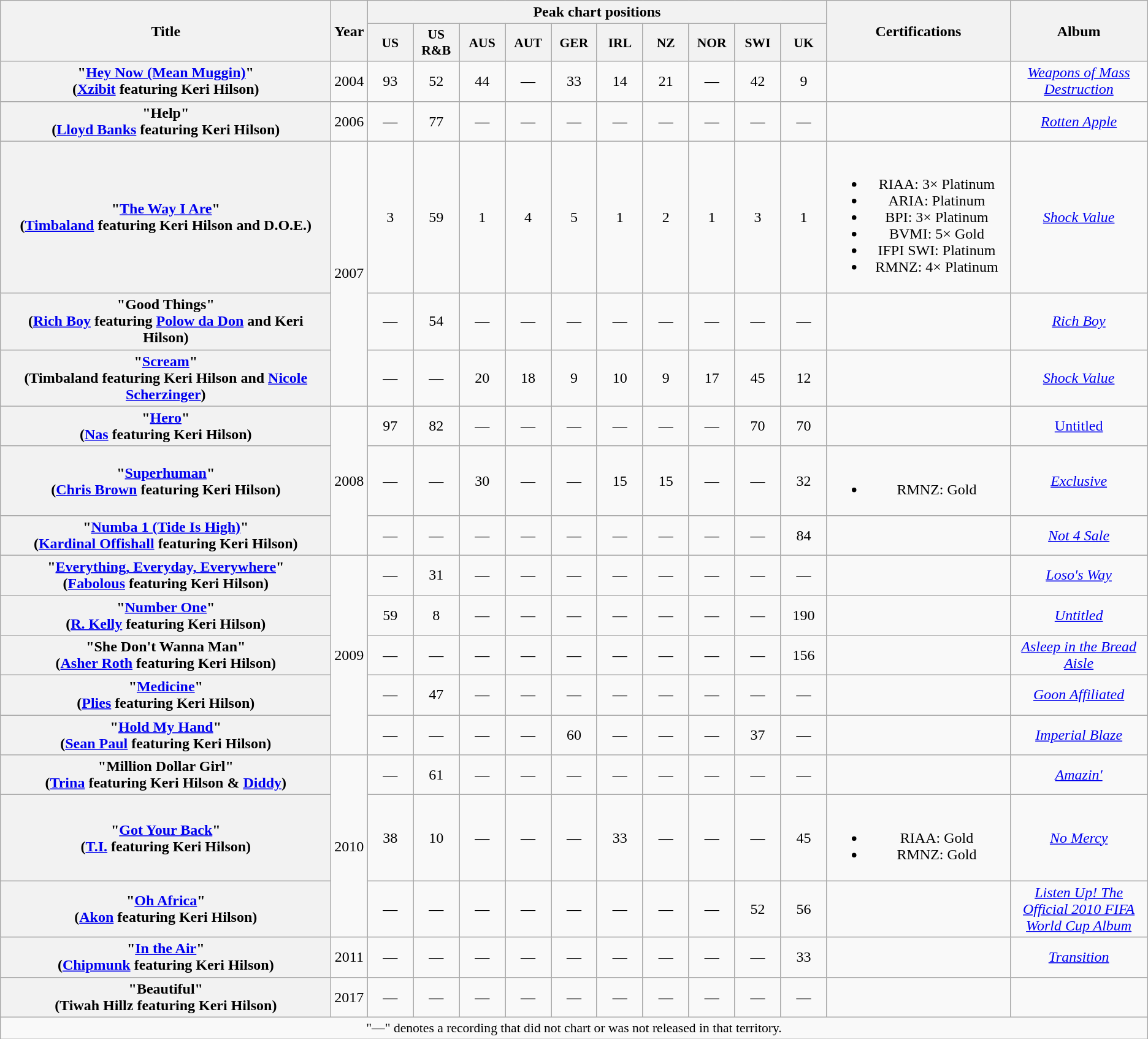<table class="wikitable plainrowheaders" style="text-align:center;" border="1">
<tr>
<th scope="col" rowspan="2" style="width:22em;">Title</th>
<th scope="col" rowspan="2">Year</th>
<th scope="col" colspan="10">Peak chart positions</th>
<th scope="col" rowspan="2" style="width:12em;">Certifications</th>
<th scope="col" rowspan="2">Album</th>
</tr>
<tr>
<th scope="col" style="width:3em;font-size:90%;">US<br></th>
<th scope="col" style="width:3em;font-size:90%;">US R&B<br></th>
<th scope="col" style="width:3em;font-size:90%;">AUS<br></th>
<th scope="col" style="width:3em;font-size:90%;">AUT<br></th>
<th scope="col" style="width:3em;font-size:90%;">GER<br></th>
<th scope="col" style="width:3em;font-size:90%;">IRL<br></th>
<th scope="col" style="width:3em;font-size:90%;">NZ<br></th>
<th scope="col" style="width:3em;font-size:90%;">NOR<br></th>
<th scope="col" style="width:3em;font-size:90%;">SWI<br></th>
<th scope="col" style="width:3em;font-size:90%;">UK<br></th>
</tr>
<tr>
<th scope="row">"<a href='#'>Hey Now (Mean Muggin)</a>" <br><span>(<a href='#'>Xzibit</a> featuring Keri Hilson)</span></th>
<td>2004</td>
<td>93</td>
<td>52</td>
<td>44</td>
<td>—</td>
<td>33</td>
<td>14</td>
<td>21</td>
<td>—</td>
<td>42</td>
<td>9</td>
<td></td>
<td><em><a href='#'>Weapons of Mass Destruction</a></em></td>
</tr>
<tr>
<th scope="row">"Help" <br><span>(<a href='#'>Lloyd Banks</a> featuring Keri Hilson)</span></th>
<td>2006</td>
<td>—</td>
<td>77</td>
<td>—</td>
<td>—</td>
<td>—</td>
<td>—</td>
<td>—</td>
<td>—</td>
<td>—</td>
<td>—</td>
<td></td>
<td><em><a href='#'>Rotten Apple</a></em></td>
</tr>
<tr>
<th scope="row">"<a href='#'>The Way I Are</a>" <br><span>(<a href='#'>Timbaland</a> featuring Keri Hilson and D.O.E.)</span></th>
<td rowspan="3">2007</td>
<td>3</td>
<td>59</td>
<td>1</td>
<td>4</td>
<td>5</td>
<td>1</td>
<td>2</td>
<td>1</td>
<td>3</td>
<td>1</td>
<td><br><ul><li>RIAA: 3× Platinum</li><li>ARIA: Platinum</li><li>BPI: 3× Platinum</li><li>BVMI: 5× Gold</li><li>IFPI SWI: Platinum</li><li>RMNZ: 4× Platinum</li></ul></td>
<td><em><a href='#'>Shock Value</a></em></td>
</tr>
<tr>
<th scope="row">"Good Things" <br><span>(<a href='#'>Rich Boy</a> featuring <a href='#'>Polow da Don</a> and Keri Hilson)</span></th>
<td>—</td>
<td>54</td>
<td>—</td>
<td>—</td>
<td>—</td>
<td>—</td>
<td>—</td>
<td>—</td>
<td>—</td>
<td>—</td>
<td></td>
<td><em><a href='#'>Rich Boy</a></em></td>
</tr>
<tr>
<th scope="row">"<a href='#'>Scream</a>" <br><span>(Timbaland featuring Keri Hilson and <a href='#'>Nicole Scherzinger</a>)</span></th>
<td>—</td>
<td>—</td>
<td>20</td>
<td>18</td>
<td>9</td>
<td>10</td>
<td>9</td>
<td>17</td>
<td>45</td>
<td>12</td>
<td></td>
<td><em><a href='#'>Shock Value</a></em></td>
</tr>
<tr>
<th scope="row">"<a href='#'>Hero</a>" <br><span>(<a href='#'>Nas</a> featuring Keri Hilson)</span></th>
<td rowspan="3">2008</td>
<td>97</td>
<td>82</td>
<td>—</td>
<td>—</td>
<td>—</td>
<td>—</td>
<td>—</td>
<td>—</td>
<td>70</td>
<td>70</td>
<td></td>
<td><a href='#'>Untitled</a></td>
</tr>
<tr>
<th scope="row">"<a href='#'>Superhuman</a>" <br><span>(<a href='#'>Chris Brown</a> featuring Keri Hilson)</span></th>
<td>—</td>
<td>—</td>
<td>30</td>
<td>—</td>
<td>—</td>
<td>15</td>
<td>15</td>
<td>—</td>
<td>—</td>
<td>32</td>
<td><br><ul><li>RMNZ: Gold</li></ul></td>
<td><em><a href='#'>Exclusive</a></em></td>
</tr>
<tr>
<th scope="row">"<a href='#'>Numba 1 (Tide Is High)</a>" <br><span>(<a href='#'>Kardinal Offishall</a> featuring Keri Hilson)</span></th>
<td>—</td>
<td>—</td>
<td>—</td>
<td>—</td>
<td>—</td>
<td>—</td>
<td>—</td>
<td>—</td>
<td>—</td>
<td>84</td>
<td></td>
<td><em><a href='#'>Not 4 Sale</a></em></td>
</tr>
<tr>
<th scope="row">"<a href='#'>Everything, Everyday, Everywhere</a>" <br><span>(<a href='#'>Fabolous</a> featuring Keri Hilson)</span></th>
<td rowspan="5">2009</td>
<td>—</td>
<td>31</td>
<td>—</td>
<td>—</td>
<td>—</td>
<td>—</td>
<td>—</td>
<td>—</td>
<td>—</td>
<td>—</td>
<td></td>
<td><em><a href='#'>Loso's Way</a></em></td>
</tr>
<tr>
<th scope="row">"<a href='#'>Number One</a>" <br><span>(<a href='#'>R. Kelly</a> featuring Keri Hilson)</span></th>
<td>59</td>
<td>8</td>
<td>—</td>
<td>—</td>
<td>—</td>
<td>—</td>
<td>—</td>
<td>—</td>
<td>—</td>
<td>190</td>
<td></td>
<td><em><a href='#'>Untitled</a></em></td>
</tr>
<tr>
<th scope="row">"She Don't Wanna Man"<br><span>(<a href='#'>Asher Roth</a> featuring Keri Hilson)</span></th>
<td>—</td>
<td>—</td>
<td>—</td>
<td>—</td>
<td>—</td>
<td>—</td>
<td>—</td>
<td>—</td>
<td>—</td>
<td>156</td>
<td></td>
<td><em><a href='#'>Asleep in the Bread Aisle</a></em></td>
</tr>
<tr>
<th scope="row">"<a href='#'>Medicine</a>" <br><span>(<a href='#'>Plies</a> featuring Keri Hilson)</span></th>
<td>—</td>
<td>47</td>
<td>—</td>
<td>—</td>
<td>—</td>
<td>—</td>
<td>—</td>
<td>—</td>
<td>—</td>
<td>—</td>
<td></td>
<td><em><a href='#'>Goon Affiliated</a></em></td>
</tr>
<tr>
<th scope="row">"<a href='#'>Hold My Hand</a>" <br><span>(<a href='#'>Sean Paul</a> featuring Keri Hilson)</span></th>
<td>—</td>
<td>—</td>
<td>—</td>
<td>—</td>
<td>60</td>
<td>—</td>
<td>—</td>
<td>—</td>
<td>37</td>
<td>—</td>
<td></td>
<td><em><a href='#'>Imperial Blaze</a></em></td>
</tr>
<tr>
<th scope="row">"Million Dollar Girl" <br><span>(<a href='#'>Trina</a> featuring Keri Hilson & <a href='#'>Diddy</a>)</span></th>
<td rowspan="3">2010</td>
<td>—</td>
<td>61</td>
<td>—</td>
<td>—</td>
<td>—</td>
<td>—</td>
<td>—</td>
<td>—</td>
<td>—</td>
<td>—</td>
<td></td>
<td><em><a href='#'>Amazin'</a></em></td>
</tr>
<tr>
<th scope="row">"<a href='#'>Got Your Back</a>" <br><span>(<a href='#'>T.I.</a> featuring Keri Hilson)</span></th>
<td>38</td>
<td>10</td>
<td>—</td>
<td>—</td>
<td>—</td>
<td>33</td>
<td>—</td>
<td>—</td>
<td>—</td>
<td>45</td>
<td><br><ul><li>RIAA: Gold</li><li>RMNZ: Gold</li></ul></td>
<td><em><a href='#'>No Mercy</a></em></td>
</tr>
<tr>
<th scope="row">"<a href='#'>Oh Africa</a>"<br><span>(<a href='#'>Akon</a> featuring Keri Hilson)</span></th>
<td>—</td>
<td>—</td>
<td>—</td>
<td>—</td>
<td>—</td>
<td>—</td>
<td>—</td>
<td>—</td>
<td>52</td>
<td>56</td>
<td></td>
<td><em><a href='#'>Listen Up! The Official 2010 FIFA World Cup Album</a></em></td>
</tr>
<tr>
<th scope="row">"<a href='#'>In the Air</a>" <br><span>(<a href='#'>Chipmunk</a> featuring Keri Hilson)</span></th>
<td>2011</td>
<td>—</td>
<td>—</td>
<td>—</td>
<td>—</td>
<td>—</td>
<td>—</td>
<td>—</td>
<td>—</td>
<td>—</td>
<td>33</td>
<td></td>
<td><em><a href='#'>Transition</a></em></td>
</tr>
<tr>
<th scope="row">"Beautiful" <br><span>(Tiwah Hillz featuring Keri Hilson)</span></th>
<td>2017</td>
<td>—</td>
<td>—</td>
<td>—</td>
<td>—</td>
<td>—</td>
<td>—</td>
<td>—</td>
<td>—</td>
<td>—</td>
<td>—</td>
<td></td>
<td></td>
</tr>
<tr>
<td colspan="15" style="font-size:90%">"—" denotes a recording that did not chart or was not released in that territory.</td>
</tr>
</table>
